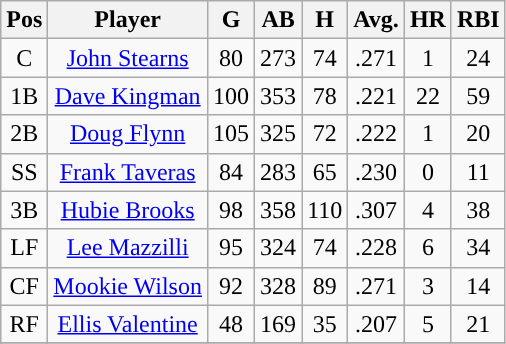<table class="wikitable sortable">
<tr>
<th>Pos</th>
<th>Player</th>
<th>G</th>
<th>AB</th>
<th>H</th>
<th>Avg.</th>
<th>HR</th>
<th>RBI</th>
</tr>
<tr align="center">
<td>C</td>
<td><a href='#'>John Stearns</a></td>
<td>80</td>
<td>273</td>
<td>74</td>
<td>.271</td>
<td>1</td>
<td>24</td>
</tr>
<tr align=center>
<td>1B</td>
<td><a href='#'>Dave Kingman</a></td>
<td>100</td>
<td>353</td>
<td>78</td>
<td>.221</td>
<td>22</td>
<td>59</td>
</tr>
<tr align=center>
<td>2B</td>
<td><a href='#'>Doug Flynn</a></td>
<td>105</td>
<td>325</td>
<td>72</td>
<td>.222</td>
<td>1</td>
<td>20</td>
</tr>
<tr align=center>
<td>SS</td>
<td><a href='#'>Frank Taveras</a></td>
<td>84</td>
<td>283</td>
<td>65</td>
<td>.230</td>
<td>0</td>
<td>11</td>
</tr>
<tr align=center>
<td>3B</td>
<td><a href='#'>Hubie Brooks</a></td>
<td>98</td>
<td>358</td>
<td>110</td>
<td>.307</td>
<td>4</td>
<td>38</td>
</tr>
<tr align=center>
<td>LF</td>
<td><a href='#'>Lee Mazzilli</a></td>
<td>95</td>
<td>324</td>
<td>74</td>
<td>.228</td>
<td>6</td>
<td>34</td>
</tr>
<tr align=center>
<td>CF</td>
<td><a href='#'>Mookie Wilson</a></td>
<td>92</td>
<td>328</td>
<td>89</td>
<td>.271</td>
<td>3</td>
<td>14</td>
</tr>
<tr align=center>
<td>RF</td>
<td><a href='#'>Ellis Valentine</a></td>
<td>48</td>
<td>169</td>
<td>35</td>
<td>.207</td>
<td>5</td>
<td>21</td>
</tr>
<tr align="center">
</tr>
</table>
